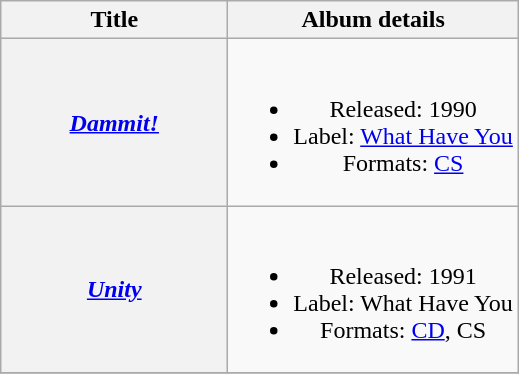<table class="wikitable plainrowheaders" style="text-align:center;" border="1">
<tr>
<th scope="col" style="width:9em;">Title</th>
<th scope="col">Album details</th>
</tr>
<tr>
<th scope="row"><em><a href='#'>Dammit!</a></em></th>
<td><br><ul><li>Released: 1990</li><li>Label: <a href='#'>What Have You</a></li><li>Formats: <a href='#'>CS</a></li></ul></td>
</tr>
<tr>
<th scope="row"><em><a href='#'>Unity</a></em></th>
<td><br><ul><li>Released: 1991</li><li>Label: What Have You</li><li>Formats: <a href='#'>CD</a>, CS</li></ul></td>
</tr>
<tr>
</tr>
</table>
